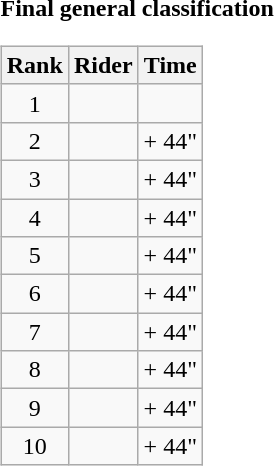<table>
<tr>
<td><strong>Final general classification</strong><br><table class="wikitable">
<tr>
<th scope="col">Rank</th>
<th scope="col">Rider</th>
<th scope="col">Time</th>
</tr>
<tr>
<td style="text-align:center;">1</td>
<td></td>
<td style="text-align:right;"></td>
</tr>
<tr>
<td style="text-align:center;">2</td>
<td></td>
<td style="text-align:right;">+ 44"</td>
</tr>
<tr>
<td style="text-align:center;">3</td>
<td></td>
<td style="text-align:right;">+ 44"</td>
</tr>
<tr>
<td style="text-align:center;">4</td>
<td></td>
<td style="text-align:right;">+ 44"</td>
</tr>
<tr>
<td style="text-align:center;">5</td>
<td></td>
<td style="text-align:right;">+ 44"</td>
</tr>
<tr>
<td style="text-align:center;">6</td>
<td></td>
<td style="text-align:right;">+ 44"</td>
</tr>
<tr>
<td style="text-align:center;">7</td>
<td></td>
<td style="text-align:right;">+ 44"</td>
</tr>
<tr>
<td style="text-align:center;">8</td>
<td></td>
<td style="text-align:right;">+ 44"</td>
</tr>
<tr>
<td style="text-align:center;">9</td>
<td></td>
<td style="text-align:right;">+ 44"</td>
</tr>
<tr>
<td style="text-align:center;">10</td>
<td></td>
<td style="text-align:right;">+ 44"</td>
</tr>
</table>
</td>
</tr>
</table>
